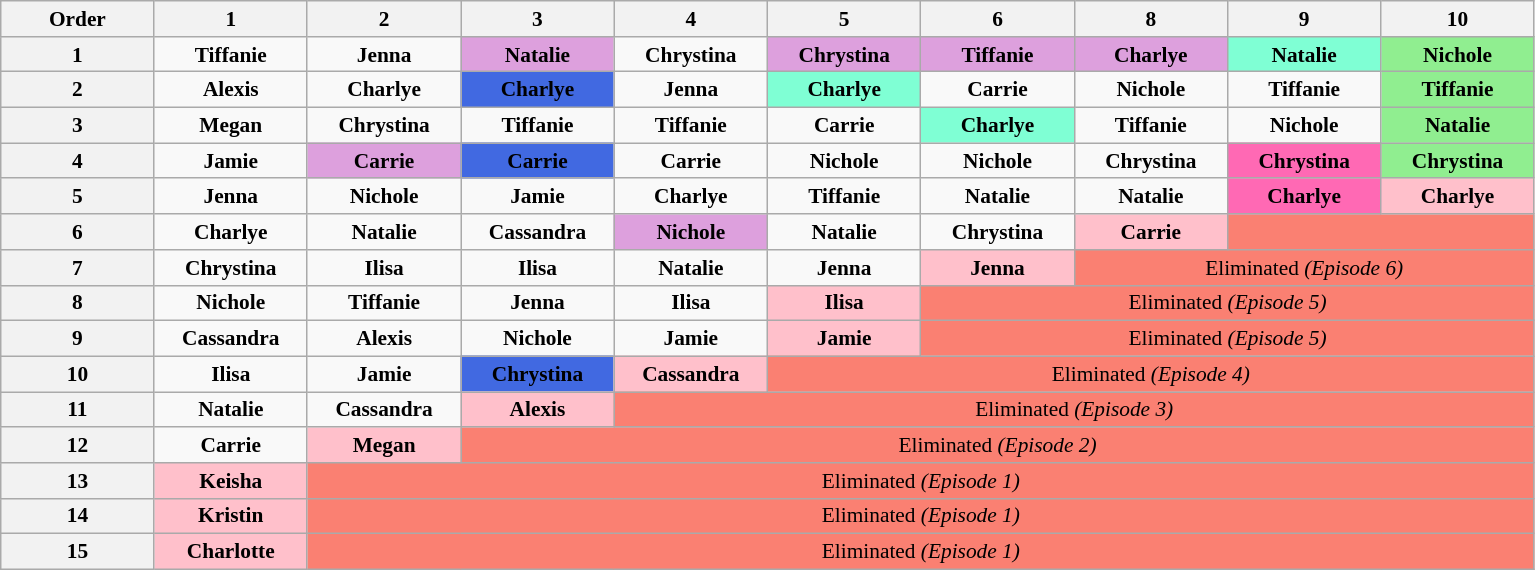<table class="wikitable" style="text-align:center; font-size:89%">
<tr>
<th style="width:7%" rowspan="1" scope="col">Order</th>
<th style="width:7%" rowspan="1" scope="col">1</th>
<th style="width:7%" rowspan="1" scope="col">2</th>
<th style="width:7%" rowspan="1" scope="col">3</th>
<th style="width:7%" rowspan="1" scope="col">4</th>
<th style="width:7%" rowspan="1" scope="col">5</th>
<th style="width:7%" rowspan="1" scope="col">6</th>
<th style="width:7%" rowspan="1" scope="col">8</th>
<th style="width:7%" rowspan="1" scope="col">9</th>
<th style="width:7%" rowspan="1" scope="col">10</th>
</tr>
<tr>
<th scope="row">1</th>
<td><strong>Tiffanie</strong></td>
<td><strong>Jenna</strong></td>
<td style="background:plum;"><strong>Natalie</strong></td>
<td><strong>Chrystina</strong></td>
<td style="background:plum;"><strong>Chrystina</strong></td>
<td style="background:plum;"><strong>Tiffanie</strong></td>
<td style="background:plum;"><strong>Charlye</strong></td>
<td style="background:aquamarine;"><strong>Natalie</strong></td>
<td style="background:lightgreen;"><strong>Nichole </strong></td>
</tr>
<tr>
<th scope="row">2</th>
<td><strong>Alexis</strong></td>
<td><strong>Charlye</strong></td>
<td style="background:royalblue;"><strong>Charlye</strong></td>
<td><strong>Jenna</strong></td>
<td style="background:aquamarine;"><strong>Charlye</strong></td>
<td><strong>Carrie</strong></td>
<td><strong>Nichole</strong></td>
<td><strong>Tiffanie</strong></td>
<td style="background:lightgreen;"><strong>Tiffanie</strong></td>
</tr>
<tr>
<th scope="row">3</th>
<td><strong>Megan</strong></td>
<td><strong>Chrystina</strong></td>
<td><strong>Tiffanie</strong></td>
<td><strong>Tiffanie</strong></td>
<td><strong>Carrie</strong></td>
<td style="background:aquamarine;"><strong>Charlye</strong></td>
<td><strong>Tiffanie</strong></td>
<td><strong>Nichole</strong></td>
<td style="background:lightgreen;"><strong>Natalie</strong></td>
</tr>
<tr>
<th scope="row">4</th>
<td><strong>Jamie</strong></td>
<td style="background:plum;"><strong>Carrie</strong></td>
<td style="background:royalblue;"><strong>Carrie</strong></td>
<td><strong>Carrie</strong></td>
<td><strong>Nichole</strong></td>
<td><strong>Nichole</strong></td>
<td><strong>Chrystina</strong></td>
<td style="background:hotpink;"><strong>Chrystina</strong></td>
<td style="background:lightgreen;"><strong>Chrystina</strong></td>
</tr>
<tr>
<th scope="row">5</th>
<td><strong>Jenna</strong></td>
<td><strong>Nichole</strong></td>
<td><strong>Jamie</strong></td>
<td><strong>Charlye</strong></td>
<td><strong>Tiffanie</strong></td>
<td><strong>Natalie</strong></td>
<td><strong>Natalie</strong></td>
<td style="background:hotpink;"><strong>Charlye</strong></td>
<td style="background:pink;"><strong>Charlye</strong></td>
</tr>
<tr>
<th scope="row">6</th>
<td><strong>Charlye</strong></td>
<td><strong>Natalie</strong></td>
<td><strong>Cassandra</strong></td>
<td style="background:plum;"><strong>Nichole</strong></td>
<td><strong>Natalie</strong></td>
<td><strong>Chrystina</strong></td>
<td style="background:pink;"><strong>Carrie</strong></td>
<td colspan="2" style="background:salmon"></td>
</tr>
<tr>
<th scope="row">7</th>
<td><strong>Chrystina</strong></td>
<td><strong>Ilisa</strong></td>
<td><strong>Ilisa</strong></td>
<td><strong>Natalie</strong></td>
<td><strong>Jenna</strong></td>
<td style="background:pink;"><strong>Jenna</strong></td>
<td colspan="3" style="background:salmon">Eliminated <em>(Episode 6)</em></td>
</tr>
<tr>
<th scope="row">8</th>
<td><strong>Nichole</strong></td>
<td><strong>Tiffanie</strong></td>
<td><strong>Jenna</strong></td>
<td><strong>Ilisa</strong></td>
<td style="background:pink;"><strong>Ilisa</strong></td>
<td colspan="4" style="background:salmon">Eliminated <em>(Episode 5)</em></td>
</tr>
<tr>
<th scope="row">9</th>
<td><strong>Cassandra</strong></td>
<td><strong>Alexis</strong></td>
<td><strong>Nichole</strong></td>
<td><strong>Jamie</strong></td>
<td style="background:pink;"><strong>Jamie</strong></td>
<td colspan="4" style="background:salmon">Eliminated <em>(Episode 5)</em></td>
</tr>
<tr>
<th scope="row">10</th>
<td><strong>Ilisa</strong></td>
<td><strong>Jamie</strong></td>
<td style="background:royalblue;"><strong>Chrystina</strong></td>
<td style="background:pink;"><strong>Cassandra</strong></td>
<td colspan="5" style="background:salmon">Eliminated <em>(Episode 4)</em></td>
</tr>
<tr>
<th scope="row">11</th>
<td><strong>Natalie</strong></td>
<td><strong>Cassandra</strong></td>
<td style="background:pink;"><strong>Alexis</strong></td>
<td colspan="6" style="background:salmon">Eliminated <em>(Episode 3)</em></td>
</tr>
<tr>
<th scope="row">12</th>
<td><strong>Carrie</strong></td>
<td style="background:pink;"><strong>Megan</strong></td>
<td colspan="7" style="background:salmon">Eliminated <em>(Episode 2)</em></td>
</tr>
<tr>
<th scope="row">13</th>
<td style="background:pink;"><strong>Keisha</strong></td>
<td colspan="8" style="background:salmon">Eliminated <em>(Episode 1)</em></td>
</tr>
<tr>
<th scope="row">14</th>
<td style="background:pink;"><strong>Kristin</strong></td>
<td colspan="8" style="background:salmon">Eliminated <em>(Episode 1)</em></td>
</tr>
<tr>
<th scope="row">15</th>
<td style="background:pink;"><strong>Charlotte</strong></td>
<td colspan="8" style="background:salmon">Eliminated <em>(Episode 1)</em></td>
</tr>
</table>
